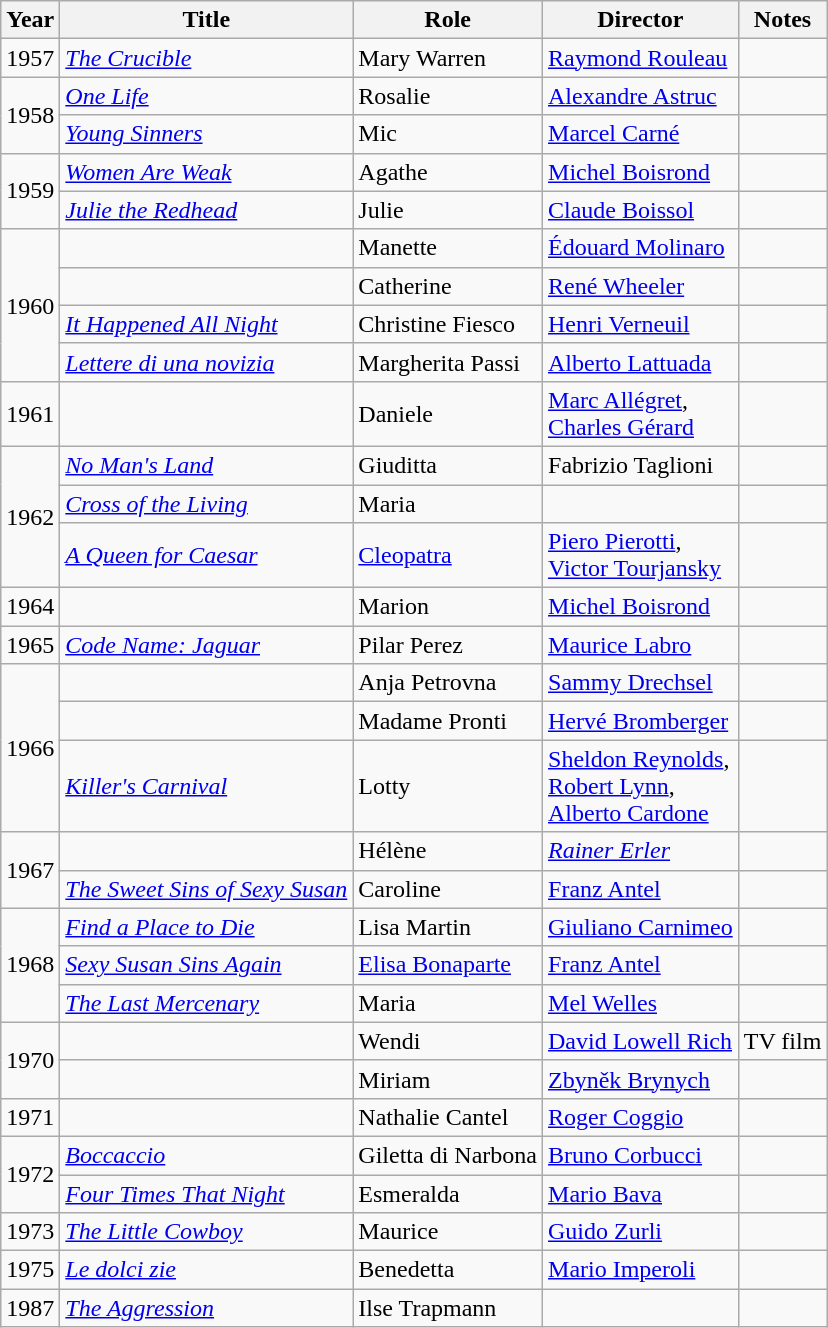<table class="wikitable sortable">
<tr>
<th>Year</th>
<th>Title</th>
<th>Role</th>
<th>Director</th>
<th class="unsortable">Notes</th>
</tr>
<tr>
<td>1957</td>
<td><em><a href='#'>The Crucible</a></em></td>
<td>Mary Warren</td>
<td><a href='#'>Raymond Rouleau</a></td>
<td></td>
</tr>
<tr>
<td rowspan=2>1958</td>
<td><em><a href='#'>One Life</a></em></td>
<td>Rosalie</td>
<td><a href='#'>Alexandre Astruc</a></td>
<td></td>
</tr>
<tr>
<td><em><a href='#'>Young Sinners</a></em></td>
<td>Mic</td>
<td><a href='#'>Marcel Carné</a></td>
<td></td>
</tr>
<tr>
<td rowspan=2>1959</td>
<td><em><a href='#'>Women Are Weak</a></em></td>
<td>Agathe</td>
<td><a href='#'>Michel Boisrond</a></td>
<td></td>
</tr>
<tr>
<td><em><a href='#'>Julie the Redhead</a></em></td>
<td>Julie</td>
<td><a href='#'>Claude Boissol</a></td>
<td></td>
</tr>
<tr>
<td rowspan=4>1960</td>
<td><em></em></td>
<td>Manette</td>
<td><a href='#'>Édouard Molinaro</a></td>
<td></td>
</tr>
<tr>
<td><em></em></td>
<td>Catherine</td>
<td><a href='#'>René Wheeler</a></td>
<td></td>
</tr>
<tr>
<td><em><a href='#'>It Happened All Night</a></em></td>
<td>Christine Fiesco</td>
<td><a href='#'>Henri Verneuil</a></td>
<td></td>
</tr>
<tr>
<td><em><a href='#'>Lettere di una novizia</a></em></td>
<td>Margherita Passi</td>
<td><a href='#'>Alberto Lattuada</a></td>
<td></td>
</tr>
<tr>
<td>1961</td>
<td><em></em></td>
<td>Daniele</td>
<td><a href='#'>Marc Allégret</a>,<br><a href='#'>Charles Gérard</a></td>
<td></td>
</tr>
<tr>
<td rowspan=3>1962</td>
<td><em><a href='#'>No Man's Land</a></em></td>
<td>Giuditta</td>
<td>Fabrizio Taglioni</td>
<td></td>
</tr>
<tr>
<td><em><a href='#'>Cross of the Living</a></em></td>
<td>Maria</td>
<td></td>
<td></td>
</tr>
<tr>
<td><em><a href='#'>A Queen for Caesar</a></em></td>
<td><a href='#'>Cleopatra</a></td>
<td><a href='#'>Piero Pierotti</a>,<br><a href='#'>Victor Tourjansky</a></td>
<td></td>
</tr>
<tr>
<td>1964</td>
<td><em></em></td>
<td>Marion</td>
<td><a href='#'>Michel Boisrond</a></td>
<td></td>
</tr>
<tr>
<td>1965</td>
<td><em><a href='#'>Code Name: Jaguar</a></em></td>
<td>Pilar Perez</td>
<td><a href='#'>Maurice Labro</a></td>
<td></td>
</tr>
<tr>
<td rowspan=3>1966</td>
<td><em></em></td>
<td>Anja Petrovna</td>
<td><a href='#'>Sammy Drechsel</a></td>
<td></td>
</tr>
<tr>
<td><em></em></td>
<td>Madame Pronti</td>
<td><a href='#'>Hervé Bromberger</a></td>
<td></td>
</tr>
<tr>
<td><em><a href='#'>Killer's Carnival</a></em></td>
<td>Lotty</td>
<td><a href='#'>Sheldon Reynolds</a>,<br><a href='#'>Robert Lynn</a>,<br><a href='#'>Alberto Cardone</a></td>
<td></td>
</tr>
<tr>
<td rowspan=2>1967</td>
<td><em></em></td>
<td>Hélène</td>
<td><em><a href='#'>Rainer Erler</a></em></td>
<td></td>
</tr>
<tr>
<td><em><a href='#'>The Sweet Sins of Sexy Susan</a></em></td>
<td>Caroline</td>
<td><a href='#'>Franz Antel</a></td>
<td></td>
</tr>
<tr>
<td rowspan=3>1968</td>
<td><em><a href='#'>Find a Place to Die</a></em></td>
<td>Lisa Martin</td>
<td><a href='#'>Giuliano Carnimeo</a></td>
<td></td>
</tr>
<tr>
<td><em><a href='#'>Sexy Susan Sins Again</a></em></td>
<td><a href='#'>Elisa Bonaparte</a></td>
<td><a href='#'>Franz Antel</a></td>
<td></td>
</tr>
<tr>
<td><em><a href='#'>The Last Mercenary</a></em></td>
<td>Maria</td>
<td><a href='#'>Mel Welles</a></td>
<td></td>
</tr>
<tr>
<td rowspan=2>1970</td>
<td><em></em></td>
<td>Wendi</td>
<td><a href='#'>David Lowell Rich</a></td>
<td>TV film</td>
</tr>
<tr>
<td><em></em></td>
<td>Miriam</td>
<td><a href='#'>Zbyněk Brynych</a></td>
<td></td>
</tr>
<tr>
<td>1971</td>
<td><em></em></td>
<td>Nathalie Cantel</td>
<td><a href='#'>Roger Coggio</a></td>
<td></td>
</tr>
<tr>
<td rowspan=2>1972</td>
<td><em><a href='#'>Boccaccio</a></em></td>
<td>Giletta di Narbona</td>
<td><a href='#'>Bruno Corbucci</a></td>
<td></td>
</tr>
<tr>
<td><em><a href='#'>Four Times That Night</a></em></td>
<td>Esmeralda</td>
<td><a href='#'>Mario Bava</a></td>
<td></td>
</tr>
<tr>
<td>1973</td>
<td><em><a href='#'>The Little Cowboy</a></em></td>
<td>Maurice</td>
<td><a href='#'>Guido Zurli</a></td>
<td></td>
</tr>
<tr>
<td>1975</td>
<td><em><a href='#'>Le dolci zie</a></em></td>
<td>Benedetta</td>
<td><a href='#'>Mario Imperoli</a></td>
<td></td>
</tr>
<tr>
<td>1987</td>
<td><em><a href='#'>The Aggression</a></em></td>
<td>Ilse Trapmann</td>
<td><em></em></td>
<td></td>
</tr>
</table>
